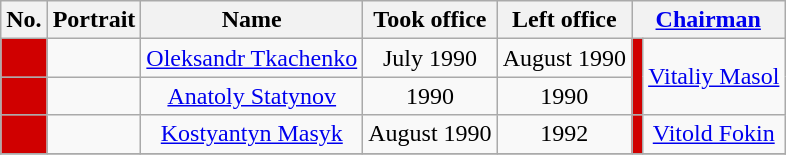<table class="wikitable" style="text-align:center; font-size:100%;">
<tr>
<th>No.</th>
<th>Portrait</th>
<th>Name</th>
<th>Took office</th>
<th>Left office</th>
<th colspan="2"><a href='#'>Chairman</a></th>
</tr>
<tr>
<th style="background: #D00000;"></th>
<td></td>
<td><a href='#'>Oleksandr Tkachenko</a></td>
<td>July 1990</td>
<td>August 1990</td>
<td rowspan=2 style="background:#D00000;"></td>
<td rowspan=2><a href='#'>Vitaliy Masol</a></td>
</tr>
<tr>
<th style="background: #D00000;"></th>
<td></td>
<td><a href='#'>Anatoly Statynov</a></td>
<td>1990</td>
<td>1990</td>
</tr>
<tr>
<th style="background: #D00000;"></th>
<td></td>
<td><a href='#'>Kostyantyn Masyk</a></td>
<td>August 1990</td>
<td>1992</td>
<td rowspan=1 style="background:#D00000;"></td>
<td rowspan=1><a href='#'>Vitold Fokin</a></td>
</tr>
<tr>
</tr>
</table>
